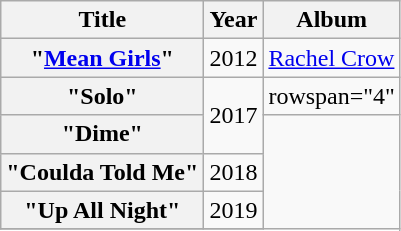<table class="wikitable plainrowheaders">
<tr>
<th>Title</th>
<th>Year</th>
<th>Album</th>
</tr>
<tr>
<th scope="row">"<a href='#'>Mean Girls</a>"</th>
<td>2012</td>
<td><a href='#'>Rachel Crow</a></td>
</tr>
<tr>
<th scope="row">"Solo"</th>
<td rowspan="2">2017</td>
<td>rowspan="4" </td>
</tr>
<tr>
<th scope="row">"Dime"</th>
</tr>
<tr>
<th scope="row">"Coulda Told Me"</th>
<td>2018</td>
</tr>
<tr>
<th scope="row">"Up All Night"</th>
<td>2019</td>
</tr>
<tr>
</tr>
</table>
